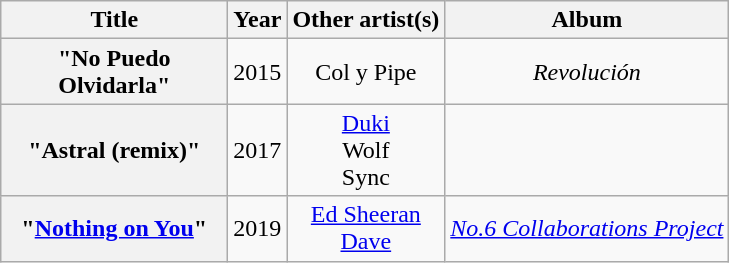<table class="wikitable plainrowheaders" style="text-align:center;">
<tr>
<th scope="col" style="width:9em">Title</th>
<th scope="col">Year</th>
<th scope="col">Other artist(s)</th>
<th scope="col">Album</th>
</tr>
<tr>
<th scope="row">"No Puedo Olvidarla"</th>
<td>2015</td>
<td>Col y Pipe</td>
<td><em>Revolución</em></td>
</tr>
<tr>
<th scope="row">"Astral (remix)"</th>
<td>2017</td>
<td><a href='#'>Duki</a><br>Wolf<br>Sync</td>
<td></td>
</tr>
<tr>
<th scope="row">"<a href='#'>Nothing on You</a>"</th>
<td>2019</td>
<td><a href='#'>Ed Sheeran</a><br><a href='#'>Dave</a></td>
<td><em><a href='#'>No.6 Collaborations Project</a></em></td>
</tr>
</table>
